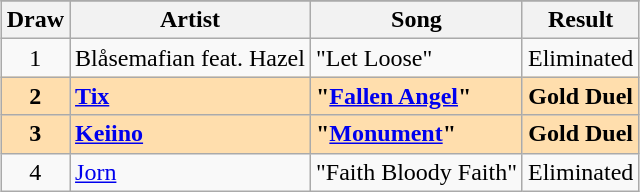<table class="sortable wikitable" style="margin: 1em auto 1em auto; text-align:center;">
<tr>
</tr>
<tr>
<th scope="col">Draw</th>
<th scope="col">Artist</th>
<th scope="col">Song</th>
<th scope="col">Result</th>
</tr>
<tr>
<td>1</td>
<td style="text-align:left;">Blåsemafian feat. Hazel</td>
<td style="text-align:left;">"Let Loose"</td>
<td>Eliminated</td>
</tr>
<tr style="font-weight:bold; background:navajowhite;">
<td>2</td>
<td style="text-align:left;"><a href='#'>Tix</a></td>
<td style="text-align:left;">"<a href='#'>Fallen Angel</a>"</td>
<td>Gold Duel</td>
</tr>
<tr style="font-weight:bold; background:navajowhite;">
<td>3</td>
<td style="text-align:left;"><a href='#'>Keiino</a></td>
<td style="text-align:left;">"<a href='#'>Monument</a>"</td>
<td>Gold Duel</td>
</tr>
<tr>
<td>4</td>
<td style="text-align:left;"><a href='#'>Jorn</a></td>
<td style="text-align:left;">"Faith Bloody Faith"</td>
<td>Eliminated</td>
</tr>
</table>
